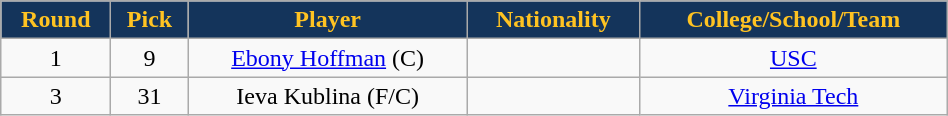<table class="wikitable" width="50%">
<tr align="center" style="background:#14345B; color:#FFC322;">
<td><strong>Round</strong></td>
<td><strong>Pick</strong></td>
<td><strong>Player</strong></td>
<td><strong>Nationality</strong></td>
<td><strong>College/School/Team</strong></td>
</tr>
<tr align="center">
<td>1</td>
<td>9</td>
<td><a href='#'>Ebony Hoffman</a> (C)</td>
<td></td>
<td><a href='#'>USC</a></td>
</tr>
<tr align="center">
<td>3</td>
<td>31</td>
<td>Ieva Kublina (F/C)</td>
<td></td>
<td><a href='#'>Virginia Tech</a></td>
</tr>
</table>
